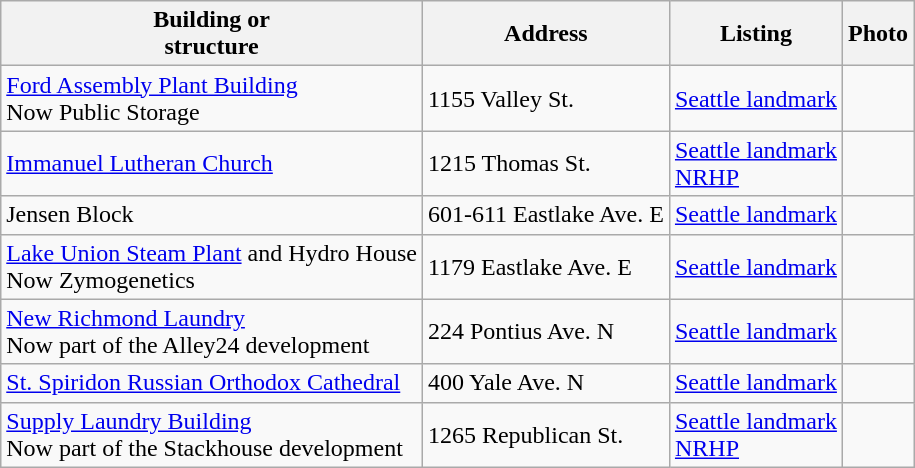<table class="wikitable">
<tr>
<th>Building or<br>structure</th>
<th>Address</th>
<th>Listing</th>
<th>Photo</th>
</tr>
<tr>
<td><a href='#'>Ford Assembly Plant Building</a><br>Now Public Storage</td>
<td>1155 Valley St.</td>
<td><a href='#'>Seattle landmark</a></td>
<td></td>
</tr>
<tr>
<td><a href='#'>Immanuel Lutheran Church</a></td>
<td>1215 Thomas St.</td>
<td><a href='#'>Seattle landmark</a><br><a href='#'>NRHP</a></td>
<td></td>
</tr>
<tr>
<td>Jensen Block</td>
<td>601-611 Eastlake Ave. E</td>
<td><a href='#'>Seattle landmark</a></td>
<td></td>
</tr>
<tr>
<td><a href='#'>Lake Union Steam Plant</a> and Hydro House<br>Now Zymogenetics</td>
<td>1179 Eastlake Ave. E</td>
<td><a href='#'>Seattle landmark</a></td>
<td></td>
</tr>
<tr>
<td><a href='#'>New Richmond Laundry</a><br>Now part of the Alley24 development</td>
<td>224 Pontius Ave. N</td>
<td><a href='#'>Seattle landmark</a></td>
<td></td>
</tr>
<tr>
<td><a href='#'>St. Spiridon Russian Orthodox Cathedral</a></td>
<td>400 Yale Ave. N</td>
<td><a href='#'>Seattle landmark</a></td>
<td></td>
</tr>
<tr>
<td><a href='#'>Supply Laundry Building</a><br>Now part of the Stackhouse development</td>
<td>1265 Republican St.</td>
<td><a href='#'>Seattle landmark</a><br><a href='#'>NRHP</a></td>
<td></td>
</tr>
</table>
